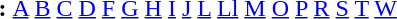<table id="toc" border="0">
<tr>
<th>:</th>
<td><a href='#'>A</a> <a href='#'>B</a> <a href='#'>C</a> <a href='#'>D</a> <a href='#'>F</a> <a href='#'>G</a> <a href='#'>H</a> <a href='#'>I</a> <a href='#'>J</a> <a href='#'>L</a> <a href='#'>Ll</a> <a href='#'>M</a> <a href='#'>O</a> <a href='#'>P</a>  <a href='#'>R</a> <a href='#'>S</a> <a href='#'>T</a> <a href='#'>W</a></td>
</tr>
</table>
